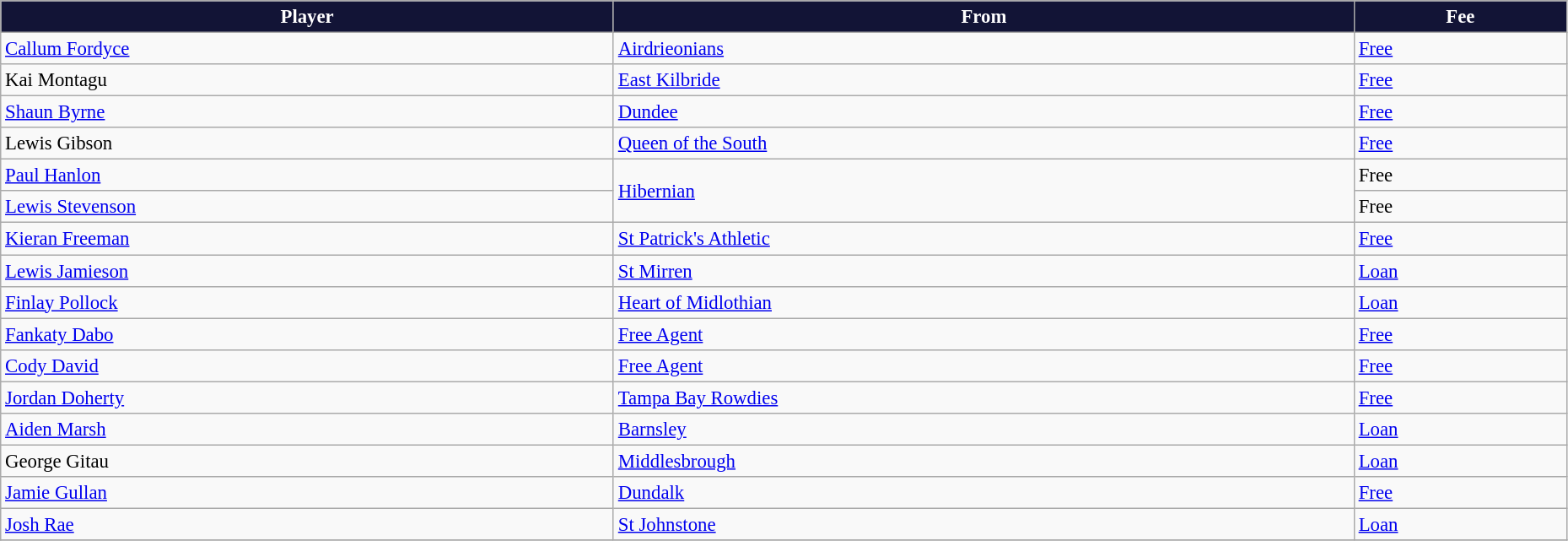<table class="wikitable" style="text-align:center; font-size:95%;width:98%; text-align:left">
<tr>
<th style="background:#121436;color:white;"><strong>Player</strong></th>
<th style="background:#121436;color:white;"><strong>From</strong></th>
<th style="background:#121436;color:white;"><strong>Fee</strong></th>
</tr>
<tr>
<td> <a href='#'>Callum Fordyce</a></td>
<td> <a href='#'>Airdrieonians</a></td>
<td><a href='#'>Free</a></td>
</tr>
<tr>
<td> Kai Montagu</td>
<td> <a href='#'>East Kilbride</a></td>
<td><a href='#'>Free</a></td>
</tr>
<tr>
<td> <a href='#'>Shaun Byrne</a></td>
<td> <a href='#'>Dundee</a></td>
<td><a href='#'>Free</a></td>
</tr>
<tr>
<td> Lewis Gibson</td>
<td> <a href='#'>Queen of the South</a></td>
<td><a href='#'>Free</a></td>
</tr>
<tr>
<td> <a href='#'>Paul Hanlon</a></td>
<td rowspan=2> <a href='#'>Hibernian</a></td>
<td>Free</td>
</tr>
<tr>
<td> <a href='#'>Lewis Stevenson</a></td>
<td>Free</td>
</tr>
<tr>
<td> <a href='#'>Kieran Freeman</a></td>
<td> <a href='#'>St Patrick's Athletic</a></td>
<td><a href='#'>Free</a></td>
</tr>
<tr>
<td> <a href='#'>Lewis Jamieson</a></td>
<td> <a href='#'>St Mirren</a></td>
<td><a href='#'>Loan</a></td>
</tr>
<tr>
<td> <a href='#'>Finlay Pollock</a></td>
<td> <a href='#'>Heart of Midlothian</a></td>
<td><a href='#'>Loan</a></td>
</tr>
<tr>
<td> <a href='#'>Fankaty Dabo</a></td>
<td><a href='#'>Free Agent</a></td>
<td><a href='#'>Free</a></td>
</tr>
<tr>
<td> <a href='#'>Cody David</a></td>
<td><a href='#'>Free Agent</a></td>
<td><a href='#'>Free</a></td>
</tr>
<tr>
<td> <a href='#'>Jordan Doherty</a></td>
<td> <a href='#'>Tampa Bay Rowdies</a></td>
<td><a href='#'>Free</a></td>
</tr>
<tr>
<td> <a href='#'>Aiden Marsh</a></td>
<td> <a href='#'>Barnsley</a></td>
<td><a href='#'>Loan</a></td>
</tr>
<tr>
<td> George Gitau</td>
<td> <a href='#'>Middlesbrough</a></td>
<td><a href='#'>Loan</a></td>
</tr>
<tr>
<td> <a href='#'>Jamie Gullan</a></td>
<td> <a href='#'>Dundalk</a></td>
<td><a href='#'>Free</a></td>
</tr>
<tr>
<td> <a href='#'>Josh Rae</a></td>
<td> <a href='#'>St Johnstone</a></td>
<td><a href='#'>Loan</a></td>
</tr>
<tr>
</tr>
</table>
